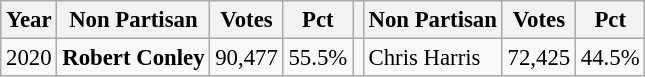<table class="wikitable" style="font-size:95%">
<tr>
<th>Year</th>
<th>Non Partisan</th>
<th>Votes</th>
<th>Pct</th>
<th></th>
<th>Non Partisan</th>
<th>Votes</th>
<th>Pct</th>
</tr>
<tr>
<td>2020</td>
<td><strong>Robert Conley</strong></td>
<td>90,477</td>
<td>55.5%</td>
<td></td>
<td>Chris Harris</td>
<td>72,425</td>
<td>44.5%</td>
</tr>
</table>
